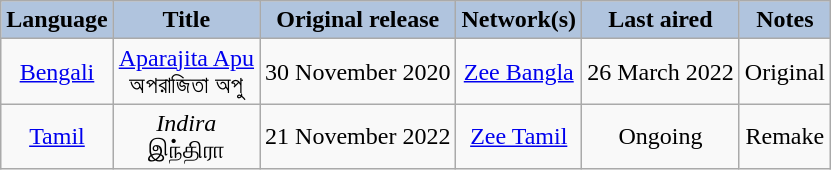<table class="wikitable" style="text-align:center;">
<tr>
<th style="background:LightSteelBlue;">Language</th>
<th style="background:LightSteelBlue;">Title</th>
<th style="background:LightSteelBlue;">Original release</th>
<th style="background:LightSteelBlue;">Network(s)</th>
<th style="background:LightSteelBlue;">Last aired</th>
<th style="background:LightSteelBlue;">Notes</th>
</tr>
<tr>
<td><a href='#'>Bengali</a></td>
<td><a href='#'>Aparajita Apu</a> <br> অপরাজিতা অপু</td>
<td>30 November 2020</td>
<td><a href='#'>Zee Bangla</a></td>
<td>26 March 2022</td>
<td>Original</td>
</tr>
<tr>
<td><a href='#'>Tamil</a></td>
<td><em>Indira</em> <br> இந்திரா</td>
<td>21 November 2022</td>
<td><a href='#'>Zee Tamil</a></td>
<td>Ongoing</td>
<td>Remake</td>
</tr>
</table>
